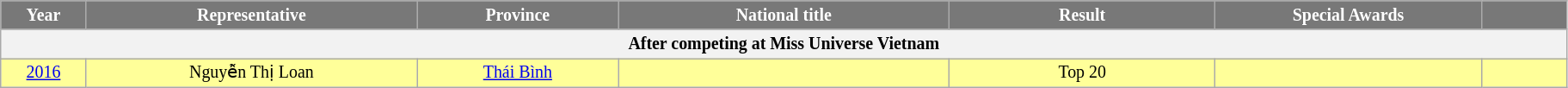<table class="wikitable sortable" style="font-size: 83%; text-align:center">
<tr bgcolor="#787878" colspan=10 align="center">
<th width="60" style="background-color:#787878;color:#FFFFFF;"><span><strong>Year</strong></span></th>
<th width="250" style="background-color:#787878;color:#FFFFFF;"><span><strong>Representative</strong></span></th>
<th width="150" style="background-color:#787878;color:#FFFFFF;"><span><strong>Province</strong></span></th>
<th width="250" style="background-color:#787878;color:#FFFFFF;"><span><strong>National title</strong></span></th>
<th width="200" style="background-color:#787878;color:#FFFFFF;"><span><strong>Result</strong></span></th>
<th width="200" style="background-color:#787878;color:#FFFFFF;"><span><strong>Special Awards</strong></span></th>
<th width="60" style="background-color:#787878;color:#FFFFFF;"><span><strong></strong></span></th>
</tr>
<tr>
<th colspan="7">After competing at Miss Universe Vietnam</th>
</tr>
<tr style="background-color:#FFFF99;">
<td><a href='#'>2016</a></td>
<td>Nguyễn Thị Loan</td>
<td><a href='#'>Thái Bình</a></td>
<td></td>
<td>Top 20</td>
<td></td>
<td></td>
</tr>
</table>
